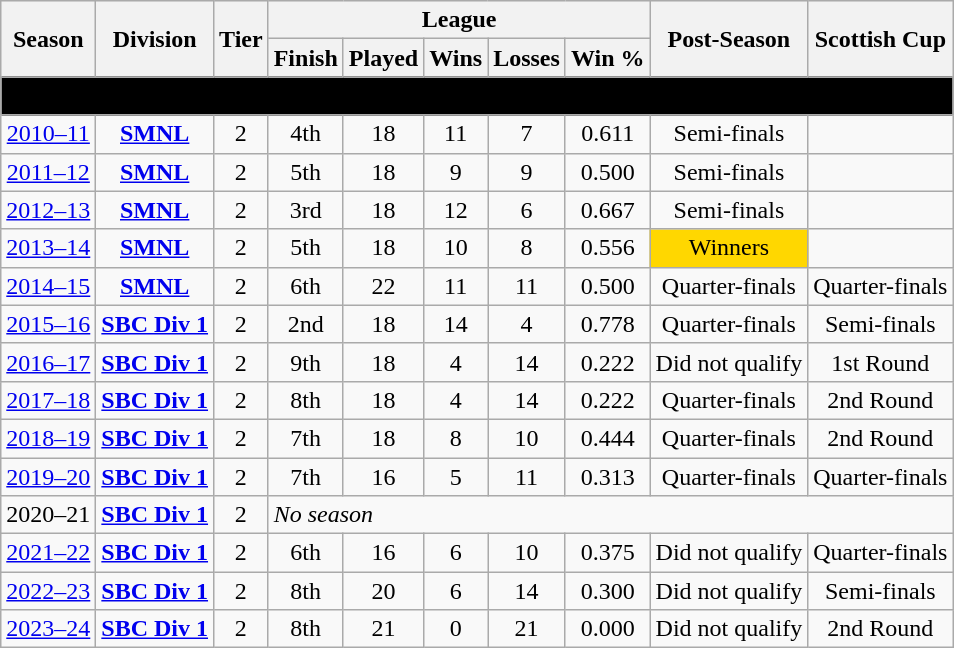<table class="wikitable" style="font-size:100%;">
<tr bgcolor="#efefef">
<th rowspan="2">Season</th>
<th rowspan="2">Division</th>
<th rowspan="2">Tier</th>
<th colspan="5">League</th>
<th rowspan="2">Post-Season</th>
<th rowspan="2">Scottish Cup</th>
</tr>
<tr>
<th>Finish</th>
<th>Played</th>
<th>Wins</th>
<th>Losses</th>
<th>Win %</th>
</tr>
<tr>
<td colspan="12" align=center bgcolor="black"><span><strong>Glasgow University</strong></span></td>
</tr>
<tr>
<td style="text-align:center;"><a href='#'>2010–11</a></td>
<td style="text-align:center;"><strong><a href='#'>SMNL</a></strong></td>
<td style="text-align:center;">2</td>
<td style="text-align:center;">4th</td>
<td style="text-align:center;">18</td>
<td style="text-align:center;">11</td>
<td style="text-align:center;">7</td>
<td style="text-align:center;">0.611</td>
<td style="text-align:center;">Semi-finals</td>
<td style="text-align:center;"></td>
</tr>
<tr>
<td style="text-align:center;"><a href='#'>2011–12</a></td>
<td style="text-align:center;"><strong><a href='#'>SMNL</a></strong></td>
<td style="text-align:center;">2</td>
<td style="text-align:center;">5th</td>
<td style="text-align:center;">18</td>
<td style="text-align:center;">9</td>
<td style="text-align:center;">9</td>
<td style="text-align:center;">0.500</td>
<td style="text-align:center;">Semi-finals</td>
<td style="text-align:center;"></td>
</tr>
<tr>
<td style="text-align:center;"><a href='#'>2012–13</a></td>
<td style="text-align:center;"><strong><a href='#'>SMNL</a></strong></td>
<td style="text-align:center;">2</td>
<td style="text-align:center;">3rd</td>
<td style="text-align:center;">18</td>
<td style="text-align:center;">12</td>
<td style="text-align:center;">6</td>
<td style="text-align:center;">0.667</td>
<td style="text-align:center;">Semi-finals</td>
<td style="text-align:center;"></td>
</tr>
<tr>
<td style="text-align:center;"><a href='#'>2013–14</a></td>
<td style="text-align:center;"><strong><a href='#'>SMNL</a></strong></td>
<td style="text-align:center;">2</td>
<td style="text-align:center;">5th</td>
<td style="text-align:center;">18</td>
<td style="text-align:center;">10</td>
<td style="text-align:center;">8</td>
<td style="text-align:center;">0.556</td>
<td style="text-align:center;" bgcolor=gold>Winners</td>
<td style="text-align:center;"></td>
</tr>
<tr>
<td style="text-align:center;"><a href='#'>2014–15</a></td>
<td style="text-align:center;"><strong><a href='#'>SMNL</a></strong></td>
<td style="text-align:center;">2</td>
<td style="text-align:center;">6th</td>
<td style="text-align:center;">22</td>
<td style="text-align:center;">11</td>
<td style="text-align:center;">11</td>
<td style="text-align:center;">0.500</td>
<td style="text-align:center;">Quarter-finals</td>
<td style="text-align:center;">Quarter-finals</td>
</tr>
<tr>
<td style="text-align:center;"><a href='#'>2015–16</a></td>
<td style="text-align:center;"><strong><a href='#'>SBC Div 1</a></strong></td>
<td style="text-align:center;">2</td>
<td style="text-align:center;">2nd</td>
<td style="text-align:center;">18</td>
<td style="text-align:center;">14</td>
<td style="text-align:center;">4</td>
<td style="text-align:center;">0.778</td>
<td style="text-align:center;">Quarter-finals</td>
<td style="text-align:center;">Semi-finals</td>
</tr>
<tr>
<td style="text-align:center;"><a href='#'>2016–17</a></td>
<td style="text-align:center;"><strong><a href='#'>SBC Div 1</a></strong></td>
<td style="text-align:center;">2</td>
<td style="text-align:center;">9th</td>
<td style="text-align:center;">18</td>
<td style="text-align:center;">4</td>
<td style="text-align:center;">14</td>
<td style="text-align:center;">0.222</td>
<td style="text-align:center;">Did not qualify</td>
<td style="text-align:center;">1st Round</td>
</tr>
<tr>
<td style="text-align:center;"><a href='#'>2017–18</a></td>
<td style="text-align:center;"><strong><a href='#'>SBC Div 1</a></strong></td>
<td style="text-align:center;">2</td>
<td style="text-align:center;">8th</td>
<td style="text-align:center;">18</td>
<td style="text-align:center;">4</td>
<td style="text-align:center;">14</td>
<td style="text-align:center;">0.222</td>
<td style="text-align:center;">Quarter-finals</td>
<td style="text-align:center;">2nd Round</td>
</tr>
<tr>
<td style="text-align:center;"><a href='#'>2018–19</a></td>
<td style="text-align:center;"><strong><a href='#'>SBC Div 1</a></strong></td>
<td style="text-align:center;">2</td>
<td style="text-align:center;">7th</td>
<td style="text-align:center;">18</td>
<td style="text-align:center;">8</td>
<td style="text-align:center;">10</td>
<td style="text-align:center;">0.444</td>
<td style="text-align:center;">Quarter-finals</td>
<td style="text-align:center;">2nd Round</td>
</tr>
<tr>
<td style="text-align:center;"><a href='#'>2019–20</a></td>
<td style="text-align:center;"><strong><a href='#'>SBC Div 1</a></strong></td>
<td style="text-align:center;">2</td>
<td style="text-align:center;">7th</td>
<td style="text-align:center;">16</td>
<td style="text-align:center;">5</td>
<td style="text-align:center;">11</td>
<td style="text-align:center;">0.313</td>
<td style="text-align:center;">Quarter-finals</td>
<td style="text-align:center;">Quarter-finals</td>
</tr>
<tr>
<td style="text-align:center;">2020–21</td>
<td style="text-align:center;"><strong><a href='#'>SBC Div 1</a></strong></td>
<td style="text-align:center;">2</td>
<td colspan=8><em>No season</em></td>
</tr>
<tr>
<td style="text-align:center;"><a href='#'>2021–22</a></td>
<td style="text-align:center;"><strong><a href='#'>SBC Div 1</a></strong></td>
<td style="text-align:center;">2</td>
<td style="text-align:center;">6th</td>
<td style="text-align:center;">16</td>
<td style="text-align:center;">6</td>
<td style="text-align:center;">10</td>
<td style="text-align:center;">0.375</td>
<td style="text-align:center;">Did not qualify</td>
<td style="text-align:center;">Quarter-finals</td>
</tr>
<tr>
<td style="text-align:center;"><a href='#'>2022–23</a></td>
<td style="text-align:center;"><strong><a href='#'>SBC Div 1</a></strong></td>
<td style="text-align:center;">2</td>
<td style="text-align:center;">8th</td>
<td style="text-align:center;">20</td>
<td style="text-align:center;">6</td>
<td style="text-align:center;">14</td>
<td style="text-align:center;">0.300</td>
<td style="text-align:center;">Did not qualify</td>
<td style="text-align:center;">Semi-finals</td>
</tr>
<tr>
<td style="text-align:center;"><a href='#'>2023–24</a></td>
<td style="text-align:center;"><strong><a href='#'>SBC Div 1</a></strong></td>
<td style="text-align:center;">2</td>
<td style="text-align:center;">8th</td>
<td style="text-align:center;">21</td>
<td style="text-align:center;">0</td>
<td style="text-align:center;">21</td>
<td style="text-align:center;">0.000</td>
<td style="text-align:center;">Did not qualify</td>
<td style="text-align:center;">2nd Round</td>
</tr>
</table>
